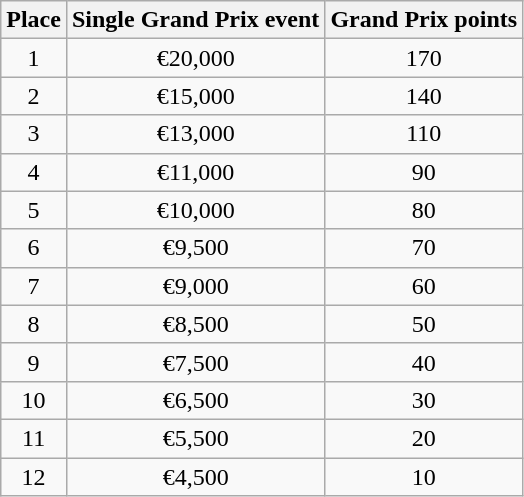<table class="wikitable" style="text-align: center;">
<tr>
<th>Place</th>
<th>Single Grand Prix event</th>
<th>Grand Prix points</th>
</tr>
<tr>
<td>1</td>
<td>€20,000</td>
<td>170</td>
</tr>
<tr>
<td>2</td>
<td>€15,000</td>
<td>140</td>
</tr>
<tr>
<td>3</td>
<td>€13,000</td>
<td>110</td>
</tr>
<tr>
<td>4</td>
<td>€11,000</td>
<td>90</td>
</tr>
<tr>
<td>5</td>
<td>€10,000</td>
<td>80</td>
</tr>
<tr>
<td>6</td>
<td>€9,500</td>
<td>70</td>
</tr>
<tr>
<td>7</td>
<td>€9,000</td>
<td>60</td>
</tr>
<tr>
<td>8</td>
<td>€8,500</td>
<td>50</td>
</tr>
<tr>
<td>9</td>
<td>€7,500</td>
<td>40</td>
</tr>
<tr>
<td>10</td>
<td>€6,500</td>
<td>30</td>
</tr>
<tr>
<td>11</td>
<td>€5,500</td>
<td>20</td>
</tr>
<tr>
<td>12</td>
<td>€4,500</td>
<td>10</td>
</tr>
</table>
